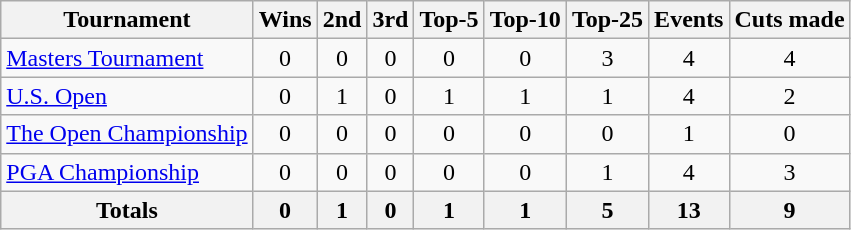<table class=wikitable style=text-align:center>
<tr>
<th>Tournament</th>
<th>Wins</th>
<th>2nd</th>
<th>3rd</th>
<th>Top-5</th>
<th>Top-10</th>
<th>Top-25</th>
<th>Events</th>
<th>Cuts made</th>
</tr>
<tr>
<td align=left><a href='#'>Masters Tournament</a></td>
<td>0</td>
<td>0</td>
<td>0</td>
<td>0</td>
<td>0</td>
<td>3</td>
<td>4</td>
<td>4</td>
</tr>
<tr>
<td align=left><a href='#'>U.S. Open</a></td>
<td>0</td>
<td>1</td>
<td>0</td>
<td>1</td>
<td>1</td>
<td>1</td>
<td>4</td>
<td>2</td>
</tr>
<tr>
<td align=left><a href='#'>The Open Championship</a></td>
<td>0</td>
<td>0</td>
<td>0</td>
<td>0</td>
<td>0</td>
<td>0</td>
<td>1</td>
<td>0</td>
</tr>
<tr>
<td align=left><a href='#'>PGA Championship</a></td>
<td>0</td>
<td>0</td>
<td>0</td>
<td>0</td>
<td>0</td>
<td>1</td>
<td>4</td>
<td>3</td>
</tr>
<tr>
<th>Totals</th>
<th>0</th>
<th>1</th>
<th>0</th>
<th>1</th>
<th>1</th>
<th>5</th>
<th>13</th>
<th>9</th>
</tr>
</table>
